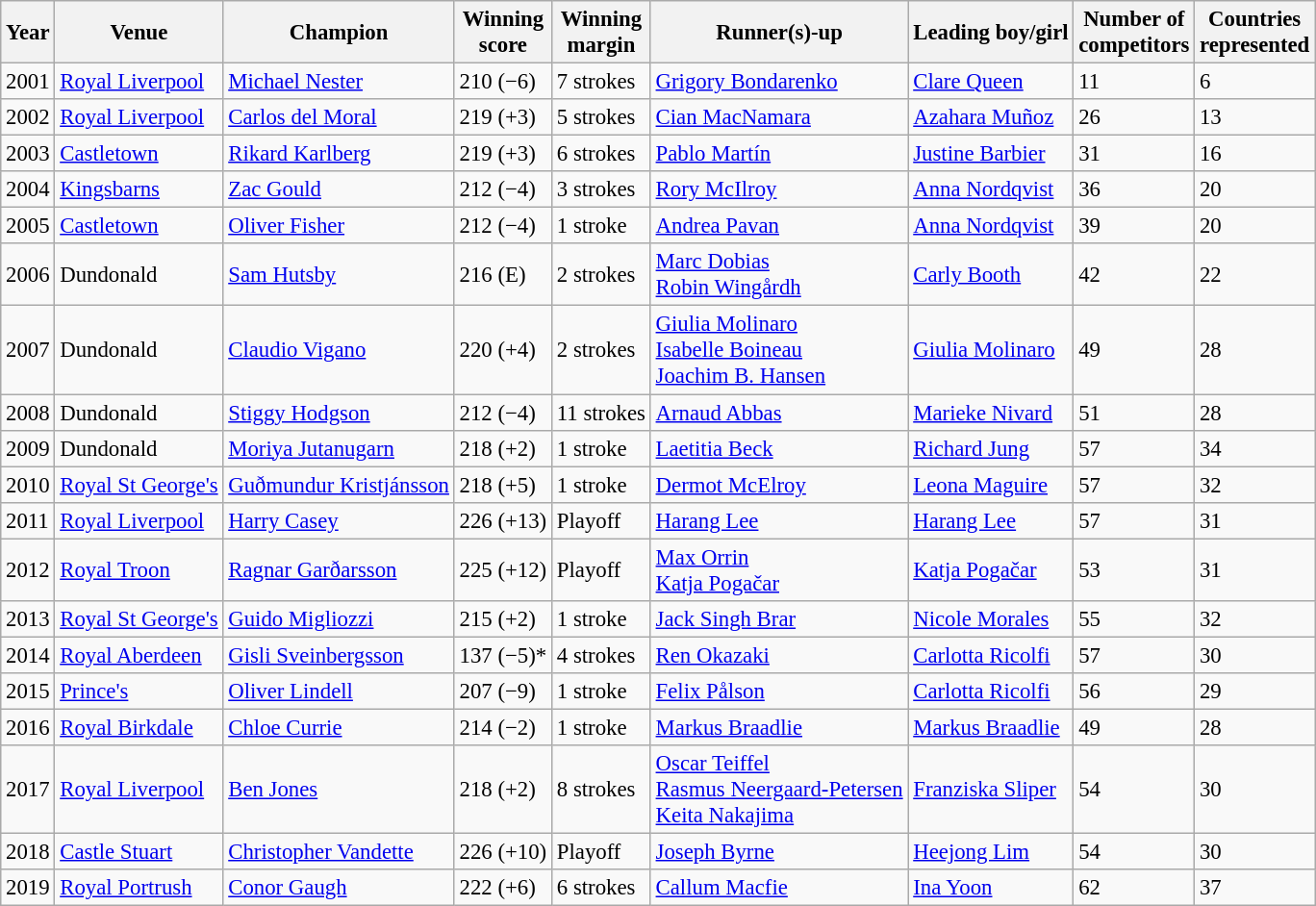<table class="wikitable" style="font-size:95%">
<tr>
<th>Year</th>
<th>Venue</th>
<th>Champion</th>
<th>Winning <br> score</th>
<th>Winning <br> margin</th>
<th>Runner(s)-up</th>
<th>Leading boy/girl</th>
<th>Number of <br> competitors</th>
<th>Countries <br> represented</th>
</tr>
<tr>
<td>2001</td>
<td><a href='#'>Royal Liverpool</a></td>
<td> <a href='#'>Michael Nester</a></td>
<td>210 (−6)</td>
<td>7 strokes</td>
<td> <a href='#'>Grigory Bondarenko</a></td>
<td> <a href='#'>Clare Queen</a></td>
<td>11</td>
<td>6</td>
</tr>
<tr>
<td>2002</td>
<td><a href='#'>Royal Liverpool</a></td>
<td> <a href='#'>Carlos del Moral</a></td>
<td>219 (+3)</td>
<td>5 strokes</td>
<td> <a href='#'>Cian MacNamara</a></td>
<td> <a href='#'>Azahara Muñoz</a></td>
<td>26</td>
<td>13</td>
</tr>
<tr>
<td>2003</td>
<td><a href='#'>Castletown</a></td>
<td> <a href='#'>Rikard Karlberg</a></td>
<td>219 (+3)</td>
<td>6 strokes</td>
<td> <a href='#'>Pablo Martín</a></td>
<td> <a href='#'>Justine Barbier</a></td>
<td>31</td>
<td>16</td>
</tr>
<tr>
<td>2004</td>
<td><a href='#'>Kingsbarns</a></td>
<td> <a href='#'>Zac Gould</a></td>
<td>212 (−4)</td>
<td>3 strokes</td>
<td> <a href='#'>Rory McIlroy</a></td>
<td> <a href='#'>Anna Nordqvist</a></td>
<td>36</td>
<td>20</td>
</tr>
<tr>
<td>2005</td>
<td><a href='#'>Castletown</a></td>
<td> <a href='#'>Oliver Fisher</a></td>
<td>212 (−4)</td>
<td>1 stroke</td>
<td> <a href='#'>Andrea Pavan</a></td>
<td> <a href='#'>Anna Nordqvist</a></td>
<td>39</td>
<td>20</td>
</tr>
<tr>
<td>2006</td>
<td>Dundonald</td>
<td> <a href='#'>Sam Hutsby</a></td>
<td>216 (E)</td>
<td>2 strokes</td>
<td> <a href='#'>Marc Dobias</a> <br>  <a href='#'>Robin Wingårdh</a></td>
<td> <a href='#'>Carly Booth</a></td>
<td>42</td>
<td>22</td>
</tr>
<tr>
<td>2007</td>
<td>Dundonald</td>
<td> <a href='#'>Claudio Vigano</a></td>
<td>220 (+4)</td>
<td>2 strokes</td>
<td> <a href='#'>Giulia Molinaro</a> <br>  <a href='#'>Isabelle Boineau</a> <br>  <a href='#'>Joachim B. Hansen</a></td>
<td> <a href='#'>Giulia Molinaro</a></td>
<td>49</td>
<td>28</td>
</tr>
<tr>
<td>2008</td>
<td>Dundonald</td>
<td> <a href='#'>Stiggy Hodgson</a></td>
<td>212 (−4)</td>
<td>11 strokes</td>
<td> <a href='#'>Arnaud Abbas</a></td>
<td> <a href='#'>Marieke Nivard</a></td>
<td>51</td>
<td>28</td>
</tr>
<tr>
<td>2009</td>
<td>Dundonald</td>
<td> <a href='#'>Moriya Jutanugarn</a></td>
<td>218 (+2)</td>
<td>1 stroke</td>
<td> <a href='#'>Laetitia Beck</a></td>
<td> <a href='#'>Richard Jung</a></td>
<td>57</td>
<td>34</td>
</tr>
<tr>
<td>2010</td>
<td><a href='#'>Royal St George's</a></td>
<td> <a href='#'>Guðmundur Kristjánsson</a></td>
<td>218 (+5)</td>
<td>1 stroke</td>
<td> <a href='#'>Dermot McElroy</a></td>
<td> <a href='#'>Leona Maguire</a></td>
<td>57</td>
<td>32</td>
</tr>
<tr>
<td>2011</td>
<td><a href='#'>Royal Liverpool</a></td>
<td> <a href='#'>Harry Casey</a></td>
<td>226 (+13)</td>
<td>Playoff</td>
<td> <a href='#'>Harang Lee</a></td>
<td> <a href='#'>Harang Lee</a></td>
<td>57</td>
<td>31</td>
</tr>
<tr>
<td>2012</td>
<td><a href='#'>Royal Troon</a></td>
<td> <a href='#'>Ragnar Garðarsson</a></td>
<td>225 (+12)</td>
<td>Playoff</td>
<td> <a href='#'>Max Orrin</a> <br>  <a href='#'>Katja Pogačar</a></td>
<td> <a href='#'>Katja Pogačar</a></td>
<td>53</td>
<td>31</td>
</tr>
<tr>
<td>2013</td>
<td><a href='#'>Royal St George's</a></td>
<td> <a href='#'>Guido Migliozzi</a></td>
<td>215 (+2)</td>
<td>1 stroke</td>
<td> <a href='#'>Jack Singh Brar</a></td>
<td> <a href='#'>Nicole Morales</a></td>
<td>55</td>
<td>32</td>
</tr>
<tr>
<td>2014</td>
<td><a href='#'>Royal Aberdeen</a></td>
<td> <a href='#'>Gisli Sveinbergsson</a></td>
<td>137 (−5)*</td>
<td>4 strokes</td>
<td> <a href='#'>Ren Okazaki</a></td>
<td> <a href='#'>Carlotta Ricolfi</a></td>
<td>57</td>
<td>30</td>
</tr>
<tr>
<td>2015</td>
<td><a href='#'>Prince's</a></td>
<td> <a href='#'>Oliver Lindell</a></td>
<td>207 (−9)</td>
<td>1 stroke</td>
<td> <a href='#'>Felix Pålson</a></td>
<td> <a href='#'>Carlotta Ricolfi</a></td>
<td>56</td>
<td>29</td>
</tr>
<tr>
<td>2016</td>
<td><a href='#'>Royal Birkdale</a></td>
<td> <a href='#'>Chloe Currie</a></td>
<td>214 (−2)</td>
<td>1 stroke</td>
<td> <a href='#'>Markus Braadlie</a></td>
<td> <a href='#'>Markus Braadlie</a></td>
<td>49</td>
<td>28</td>
</tr>
<tr>
<td>2017</td>
<td><a href='#'>Royal Liverpool</a></td>
<td> <a href='#'>Ben Jones</a></td>
<td>218 (+2)</td>
<td>8 strokes</td>
<td> <a href='#'>Oscar Teiffel</a> <br>  <a href='#'>Rasmus Neergaard-Petersen</a> <br>  <a href='#'>Keita Nakajima</a></td>
<td> <a href='#'>Franziska Sliper</a></td>
<td>54</td>
<td>30</td>
</tr>
<tr>
<td>2018</td>
<td><a href='#'>Castle Stuart</a></td>
<td> <a href='#'>Christopher Vandette</a></td>
<td>226 (+10)</td>
<td>Playoff</td>
<td> <a href='#'>Joseph Byrne</a></td>
<td> <a href='#'>Heejong Lim</a></td>
<td>54</td>
<td>30</td>
</tr>
<tr>
<td>2019</td>
<td><a href='#'>Royal Portrush</a></td>
<td> <a href='#'>Conor Gaugh</a></td>
<td>222 (+6)</td>
<td>6 strokes</td>
<td> <a href='#'>Callum Macfie</a></td>
<td> <a href='#'>Ina Yoon</a></td>
<td>62</td>
<td>37</td>
</tr>
</table>
